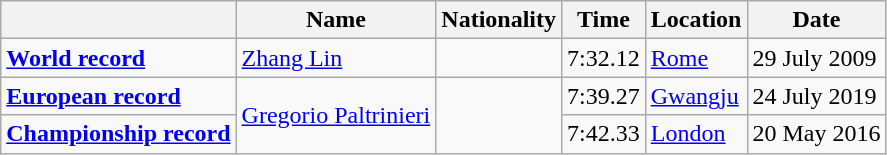<table class=wikitable>
<tr>
<th></th>
<th>Name</th>
<th>Nationality</th>
<th>Time</th>
<th>Location</th>
<th>Date</th>
</tr>
<tr>
<td><strong><a href='#'>World record</a></strong></td>
<td><a href='#'>Zhang Lin</a></td>
<td></td>
<td>7:32.12</td>
<td><a href='#'>Rome</a></td>
<td>29 July 2009</td>
</tr>
<tr>
<td><strong><a href='#'>European record</a></strong></td>
<td rowspan=2><a href='#'>Gregorio Paltrinieri</a></td>
<td rowspan=2></td>
<td>7:39.27</td>
<td><a href='#'>Gwangju</a></td>
<td>24 July 2019</td>
</tr>
<tr>
<td><strong><a href='#'>Championship record</a></strong></td>
<td>7:42.33</td>
<td><a href='#'>London</a></td>
<td>20 May 2016</td>
</tr>
</table>
